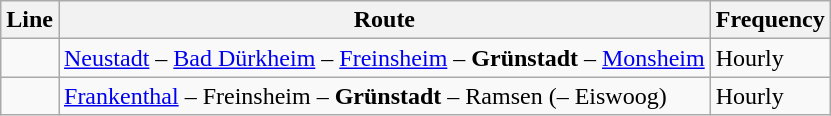<table class="wikitable">
<tr>
<th>Line</th>
<th>Route</th>
<th>Frequency</th>
</tr>
<tr>
<td></td>
<td><a href='#'>Neustadt</a> – <a href='#'>Bad Dürkheim</a> – <a href='#'>Freinsheim</a> – <strong>Grünstadt</strong> – <a href='#'>Monsheim</a></td>
<td>Hourly</td>
</tr>
<tr>
<td></td>
<td><a href='#'>Frankenthal</a> – Freinsheim – <strong>Grünstadt</strong> – Ramsen (– Eiswoog)</td>
<td>Hourly</td>
</tr>
</table>
